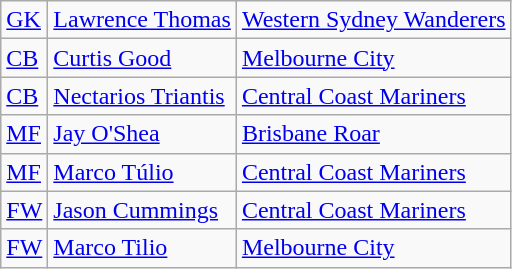<table class="wikitable">
<tr>
<td><a href='#'>GK</a></td>
<td> <a href='#'>Lawrence Thomas</a></td>
<td><a href='#'>Western Sydney Wanderers</a></td>
</tr>
<tr>
<td><a href='#'>CB</a></td>
<td> <a href='#'>Curtis Good</a></td>
<td><a href='#'>Melbourne City</a></td>
</tr>
<tr>
<td><a href='#'>CB</a></td>
<td> <a href='#'>Nectarios Triantis</a></td>
<td><a href='#'>Central Coast Mariners</a></td>
</tr>
<tr>
<td><a href='#'>MF</a></td>
<td> <a href='#'>Jay O'Shea</a></td>
<td><a href='#'>Brisbane Roar</a></td>
</tr>
<tr>
<td><a href='#'>MF</a></td>
<td> <a href='#'>Marco Túlio</a></td>
<td><a href='#'>Central Coast Mariners</a></td>
</tr>
<tr>
<td><a href='#'>FW</a></td>
<td> <a href='#'>Jason Cummings</a></td>
<td><a href='#'>Central Coast Mariners</a></td>
</tr>
<tr>
<td><a href='#'>FW</a></td>
<td> <a href='#'>Marco Tilio</a></td>
<td><a href='#'>Melbourne City</a></td>
</tr>
</table>
